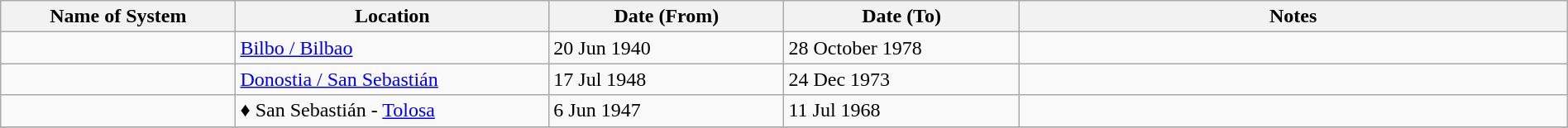<table class="wikitable" width=100%>
<tr>
<th width=15%>Name of System</th>
<th width=20%>Location</th>
<th width=15%>Date (From)</th>
<th width=15%>Date (To)</th>
<th width=35%>Notes</th>
</tr>
<tr>
<td> </td>
<td><a href='#'>Bilbo / Bilbao</a></td>
<td>20 Jun 1940</td>
<td>28 October 1978</td>
<td> </td>
</tr>
<tr>
<td> </td>
<td><a href='#'>Donostia / San Sebastián</a></td>
<td>17 Jul 1948</td>
<td>24 Dec 1973</td>
<td> </td>
</tr>
<tr>
<td> </td>
<td>♦ San Sebastián - <a href='#'>Tolosa</a></td>
<td>6 Jun 1947</td>
<td>11 Jul 1968</td>
<td> </td>
</tr>
<tr>
</tr>
</table>
